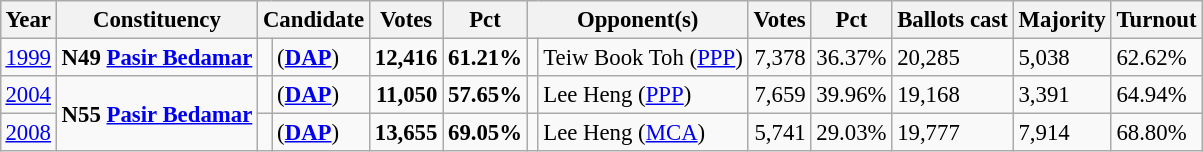<table class="wikitable" style="margin:0.5em ; font-size:95%">
<tr>
<th>Year</th>
<th>Constituency</th>
<th colspan=2>Candidate</th>
<th>Votes</th>
<th>Pct</th>
<th colspan=2>Opponent(s)</th>
<th>Votes</th>
<th>Pct</th>
<th>Ballots cast</th>
<th>Majority</th>
<th>Turnout</th>
</tr>
<tr>
<td><a href='#'>1999</a></td>
<td><strong>N49 <a href='#'>Pasir Bedamar</a></strong></td>
<td></td>
<td> (<a href='#'><strong>DAP</strong></a>)</td>
<td style="text-align:right;"><strong>12,416</strong></td>
<td><strong>61.21%</strong></td>
<td></td>
<td>Teiw Book Toh (<a href='#'>PPP</a>)</td>
<td style="text-align:right;">7,378</td>
<td>36.37%</td>
<td>20,285</td>
<td>5,038</td>
<td>62.62%</td>
</tr>
<tr>
<td><a href='#'>2004</a></td>
<td rowspan=2><strong>N55 <a href='#'>Pasir Bedamar</a></strong></td>
<td></td>
<td> (<a href='#'><strong>DAP</strong></a>)</td>
<td style="text-align:right;"><strong>11,050</strong></td>
<td><strong>57.65%</strong></td>
<td></td>
<td>Lee Heng (<a href='#'>PPP</a>)</td>
<td style="text-align:right;">7,659</td>
<td>39.96%</td>
<td>19,168</td>
<td>3,391</td>
<td>64.94%</td>
</tr>
<tr>
<td><a href='#'>2008</a></td>
<td></td>
<td> (<a href='#'><strong>DAP</strong></a>)</td>
<td style="text-align:right;"><strong>13,655</strong></td>
<td><strong>69.05%</strong></td>
<td></td>
<td>Lee Heng (<a href='#'>MCA</a>)</td>
<td style="text-align:right;">5,741</td>
<td>29.03%</td>
<td>19,777</td>
<td>7,914</td>
<td>68.80%</td>
</tr>
</table>
